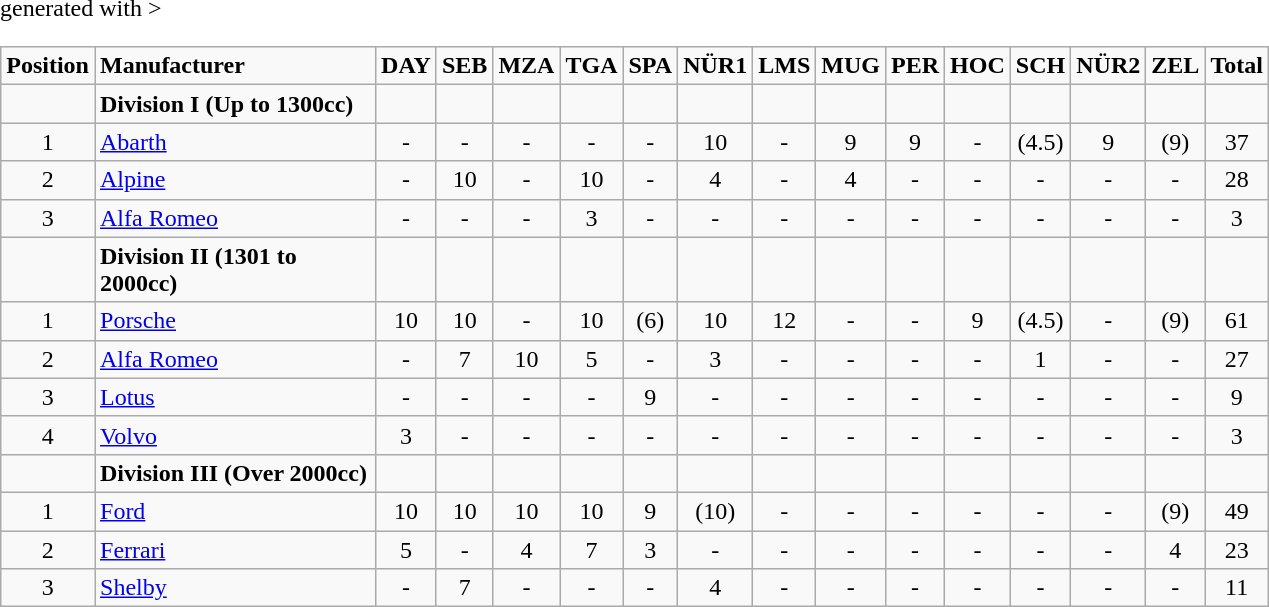<table class="wikitable" <hiddentext>generated with >
<tr style="font-weight:bold">
<td width="44" height="13" align="center">Position</td>
<td width="180">Manufacturer</td>
<td width="23" align="center"> DAY</td>
<td width="24" align="center"> SEB</td>
<td width="26" align="center"> MZA</td>
<td width="21" align="center"> TGA</td>
<td width="24" align="center"> SPA</td>
<td width="22" align="center"> NÜR1</td>
<td width="26" align="center"> LMS</td>
<td width="26" align="center"> MUG</td>
<td width="23" align="center"> PER</td>
<td width="23" align="center"> HOC</td>
<td width="25" align="center"> SCH</td>
<td width="22" align="center"> NÜR2</td>
<td width="22" align="center"> ZEL</td>
<td width="29" align="center">Total  </td>
</tr>
<tr>
<td height="13" align="center"> </td>
<td style="font-weight:bold">Division I  (Up to 1300cc)</td>
<td align="center"> </td>
<td align="center"> </td>
<td align="center"> </td>
<td align="center"> </td>
<td align="center"> </td>
<td align="center"> </td>
<td align="center"> </td>
<td align="center"> </td>
<td align="center"> </td>
<td align="center"> </td>
<td align="center"> </td>
<td align="center"> </td>
<td align="center"> </td>
<td align="center"> </td>
</tr>
<tr>
<td height="13" align="center">1</td>
<td><a href='#'>Abarth</a></td>
<td align="center">-</td>
<td align="center">-</td>
<td align="center">-</td>
<td align="center">-</td>
<td align="center">-</td>
<td align="center">10</td>
<td align="center">-</td>
<td align="center">9</td>
<td align="center">9</td>
<td align="center">-</td>
<td align="center">(4.5)</td>
<td align="center">9</td>
<td align="center">(9)</td>
<td align="center">37</td>
</tr>
<tr>
<td height="13" align="center">2</td>
<td><a href='#'>Alpine</a></td>
<td align="center">-</td>
<td align="center">10</td>
<td align="center">-</td>
<td align="center">10</td>
<td align="center">-</td>
<td align="center">4</td>
<td align="center">-</td>
<td align="center">4</td>
<td align="center">-</td>
<td align="center">-</td>
<td align="center">-</td>
<td align="center">-</td>
<td align="center">-</td>
<td align="center">28</td>
</tr>
<tr>
<td height="13" align="center">3</td>
<td><a href='#'>Alfa Romeo</a></td>
<td align="center">-</td>
<td align="center">-</td>
<td align="center">-</td>
<td align="center">3</td>
<td align="center">-</td>
<td align="center">-</td>
<td align="center">-</td>
<td align="center">-</td>
<td align="center">-</td>
<td align="center">-</td>
<td align="center">-</td>
<td align="center">-</td>
<td align="center">-</td>
<td align="center">3</td>
</tr>
<tr>
<td height="13" align="center"> </td>
<td style="font-weight:bold">Division II  (1301 to 2000cc)</td>
<td align="center"> </td>
<td align="center"> </td>
<td align="center"> </td>
<td align="center"> </td>
<td align="center"> </td>
<td align="center"> </td>
<td align="center"> </td>
<td align="center"> </td>
<td align="center"> </td>
<td align="center"> </td>
<td align="center"> </td>
<td align="center"> </td>
<td align="center"> </td>
<td align="center"> </td>
</tr>
<tr>
<td height="13" align="center">1</td>
<td><a href='#'>Porsche</a></td>
<td align="center">10</td>
<td align="center">10</td>
<td align="center">-</td>
<td align="center">10</td>
<td align="center">(6)</td>
<td align="center">10</td>
<td align="center">12</td>
<td align="center">-</td>
<td align="center">-</td>
<td align="center">9</td>
<td align="center">(4.5)</td>
<td align="center">-</td>
<td align="center">(9)</td>
<td align="center">61</td>
</tr>
<tr>
<td height="13" align="center">2</td>
<td><a href='#'>Alfa Romeo</a></td>
<td align="center">-</td>
<td align="center">7</td>
<td align="center">10</td>
<td align="center">5</td>
<td align="center">-</td>
<td align="center">3</td>
<td align="center">-</td>
<td align="center">-</td>
<td align="center">-</td>
<td align="center">-</td>
<td align="center">1</td>
<td align="center">-</td>
<td align="center">-</td>
<td align="center">27</td>
</tr>
<tr>
<td height="13" align="center">3</td>
<td><a href='#'>Lotus</a></td>
<td align="center">-</td>
<td align="center">-</td>
<td align="center">-</td>
<td align="center">-</td>
<td align="center">9</td>
<td align="center">-</td>
<td align="center">-</td>
<td align="center">-</td>
<td align="center">-</td>
<td align="center">-</td>
<td align="center">-</td>
<td align="center">-</td>
<td align="center">-</td>
<td align="center">9</td>
</tr>
<tr>
<td height="13" align="center">4</td>
<td><a href='#'>Volvo</a></td>
<td align="center">3</td>
<td align="center">-</td>
<td align="center">-</td>
<td align="center">-</td>
<td align="center">-</td>
<td align="center">-</td>
<td align="center">-</td>
<td align="center">-</td>
<td align="center">-</td>
<td align="center">-</td>
<td align="center">-</td>
<td align="center">-</td>
<td align="center">-</td>
<td align="center">3</td>
</tr>
<tr>
<td height="13" align="center"> </td>
<td style="font-weight:bold">Division III  (Over 2000cc)</td>
<td align="center"> </td>
<td align="center"> </td>
<td align="center"> </td>
<td align="center"> </td>
<td align="center"> </td>
<td align="center"> </td>
<td align="center"> </td>
<td align="center"> </td>
<td align="center"> </td>
<td align="center"> </td>
<td align="center"> </td>
<td align="center"> </td>
<td align="center"> </td>
<td align="center"> </td>
</tr>
<tr>
<td height="13" align="center">1</td>
<td><a href='#'>Ford</a></td>
<td align="center">10</td>
<td align="center">10</td>
<td align="center">10</td>
<td align="center">10</td>
<td align="center">9</td>
<td align="center">(10)</td>
<td align="center">-</td>
<td align="center">-</td>
<td align="center">-</td>
<td align="center">-</td>
<td align="center">-</td>
<td align="center">-</td>
<td align="center">(9)</td>
<td align="center">49</td>
</tr>
<tr>
<td height="13" align="center">2</td>
<td><a href='#'>Ferrari</a></td>
<td align="center">5</td>
<td align="center">-</td>
<td align="center">4</td>
<td align="center">7</td>
<td align="center">3</td>
<td align="center">-</td>
<td align="center">-</td>
<td align="center">-</td>
<td align="center">-</td>
<td align="center">-</td>
<td align="center">-</td>
<td align="center">-</td>
<td align="center">4</td>
<td align="center">23</td>
</tr>
<tr>
<td height="13" align="center">3</td>
<td><a href='#'>Shelby</a></td>
<td align="center">-</td>
<td align="center">7</td>
<td align="center">-</td>
<td align="center">-</td>
<td align="center">-</td>
<td align="center">4</td>
<td align="center">-</td>
<td align="center">-</td>
<td align="center">-</td>
<td align="center">-</td>
<td align="center">-</td>
<td align="center">-</td>
<td align="center">-</td>
<td align="center">11</td>
</tr>
</table>
